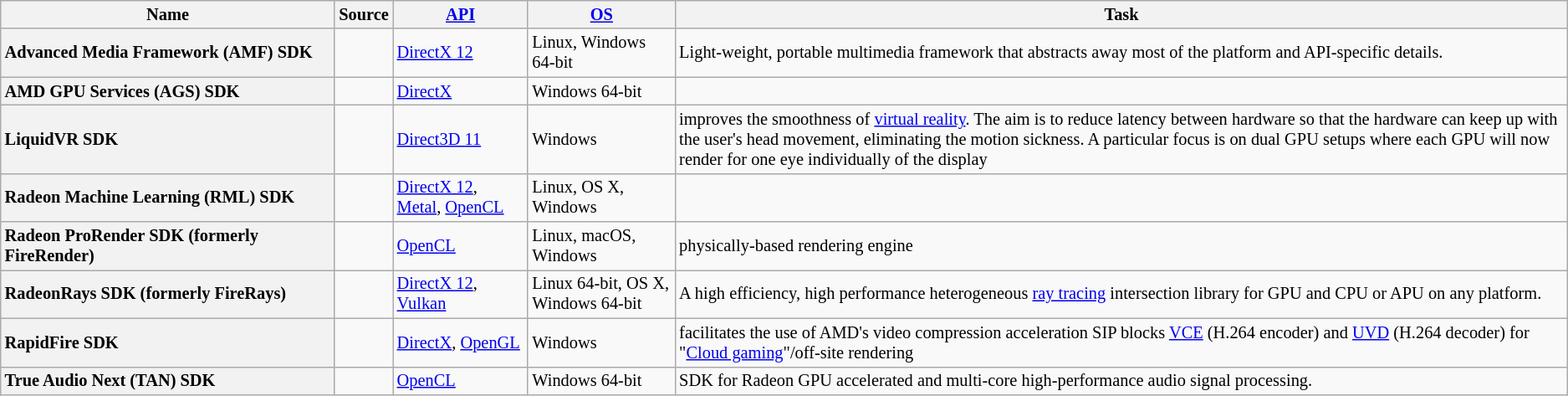<table class="wikitable" style="font-size:85%; text-align:left">
<tr>
<th width="260">Name</th>
<th>Source</th>
<th><a href='#'>API</a></th>
<th><a href='#'>OS</a></th>
<th>Task</th>
</tr>
<tr>
<th style="text-align:left">Advanced Media Framework (AMF) SDK</th>
<td></td>
<td><a href='#'>DirectX 12</a></td>
<td>Linux, Windows 64-bit</td>
<td>Light-weight, portable multimedia framework that abstracts away most of the platform and API-specific details.</td>
</tr>
<tr>
<th style="text-align:left">AMD GPU Services (AGS) SDK</th>
<td></td>
<td><a href='#'>DirectX</a></td>
<td>Windows 64-bit</td>
<td></td>
</tr>
<tr>
<th style="text-align:left">LiquidVR SDK</th>
<td></td>
<td><a href='#'>Direct3D 11</a></td>
<td>Windows</td>
<td>improves the smoothness of <a href='#'>virtual reality</a>. The aim is to reduce latency between hardware so that the hardware can keep up with the user's head movement, eliminating the motion sickness. A particular focus is on dual GPU setups where each GPU will now render for one eye individually of the display</td>
</tr>
<tr>
<th style="text-align:left">Radeon Machine Learning (RML) SDK</th>
<td></td>
<td><a href='#'>DirectX 12</a>, <a href='#'>Metal</a>, <a href='#'>OpenCL</a></td>
<td>Linux, OS X, Windows</td>
<td></td>
</tr>
<tr>
<th style="text-align:left">Radeon ProRender SDK (formerly FireRender)</th>
<td></td>
<td><a href='#'>OpenCL</a></td>
<td>Linux, macOS, Windows</td>
<td>physically-based rendering engine</td>
</tr>
<tr>
<th style="text-align:left">RadeonRays SDK (formerly FireRays)</th>
<td></td>
<td><a href='#'>DirectX 12</a>, <a href='#'>Vulkan</a></td>
<td>Linux 64-bit, OS X, Windows 64-bit</td>
<td>A high efficiency, high performance heterogeneous <a href='#'>ray tracing</a> intersection library for GPU and CPU or APU on any platform.</td>
</tr>
<tr>
<th style="text-align:left">RapidFire SDK</th>
<td></td>
<td><a href='#'>DirectX</a>, <a href='#'>OpenGL</a></td>
<td>Windows</td>
<td>facilitates the use of AMD's video compression acceleration SIP blocks <a href='#'>VCE</a> (H.264 encoder) and <a href='#'>UVD</a> (H.264 decoder) for "<a href='#'>Cloud gaming</a>"/off-site rendering</td>
</tr>
<tr>
<th style="text-align:left">True Audio Next (TAN) SDK</th>
<td></td>
<td><a href='#'>OpenCL</a></td>
<td>Windows 64-bit</td>
<td>SDK for Radeon GPU accelerated and multi-core high-performance audio signal processing.</td>
</tr>
</table>
